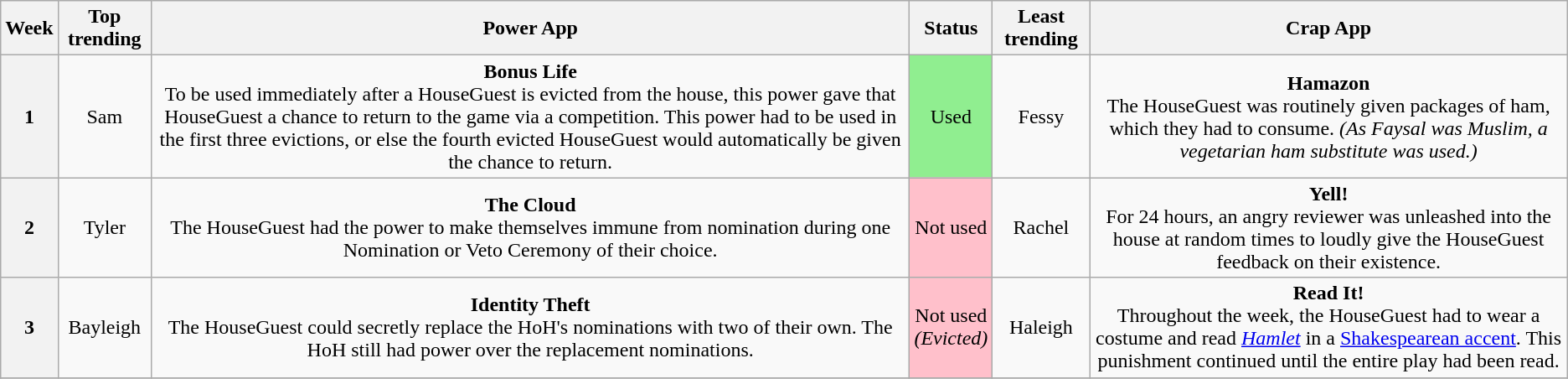<table class="wikitable" style="text-align:center">
<tr>
<th scope="col">Week</th>
<th scope="col">Top trending</th>
<th scope="col">Power App</th>
<th scope="col">Status</th>
<th scope="col">Least trending</th>
<th scope="col">Crap App</th>
</tr>
<tr>
<th scope="row">1</th>
<td>Sam</td>
<td><strong>Bonus Life</strong><br>To be used immediately after a HouseGuest is evicted from the house, this power gave that HouseGuest a chance to return to the game via a competition. This power had to be used in the first three evictions, or else the fourth evicted HouseGuest would automatically be given the chance to return.</td>
<td style="background:#90EE90;">Used</td>
<td>Fessy</td>
<td><strong>Hamazon</strong><br>The HouseGuest was routinely given packages of ham, which they had to consume. <em>(As Faysal was Muslim, a vegetarian ham substitute was used.)</em></td>
</tr>
<tr>
<th scope="row">2</th>
<td>Tyler</td>
<td><strong>The Cloud</strong><br>The HouseGuest had the power to make themselves immune from nomination during one Nomination or Veto Ceremony of their choice.</td>
<td style="background:#FFC0CB;">Not used</td>
<td>Rachel</td>
<td><strong>Yell!</strong><br>For 24 hours, an angry reviewer was unleashed into the house at random times to loudly give the HouseGuest feedback on their existence.</td>
</tr>
<tr>
<th scope="row">3</th>
<td>Bayleigh</td>
<td><strong>Identity Theft</strong><br>The HouseGuest could secretly replace the HoH's nominations with two of their own. The HoH still had power over the replacement nominations.</td>
<td style="background:#FFC0CB;">Not used<br><em>(Evicted)</em></td>
<td>Haleigh</td>
<td><strong>Read It!</strong><br>Throughout the week, the HouseGuest had to wear a costume and read <em><a href='#'>Hamlet</a></em> in a <a href='#'>Shakespearean accent</a>. This punishment continued until the entire play had been read.</td>
</tr>
<tr>
</tr>
</table>
